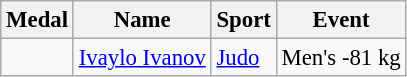<table class="wikitable sortable" style="font-size: 95%;">
<tr>
<th>Medal</th>
<th>Name</th>
<th>Sport</th>
<th>Event</th>
</tr>
<tr>
<td></td>
<td><a href='#'>Ivaylo Ivanov</a></td>
<td><a href='#'>Judo</a></td>
<td>Men's -81 kg</td>
</tr>
</table>
